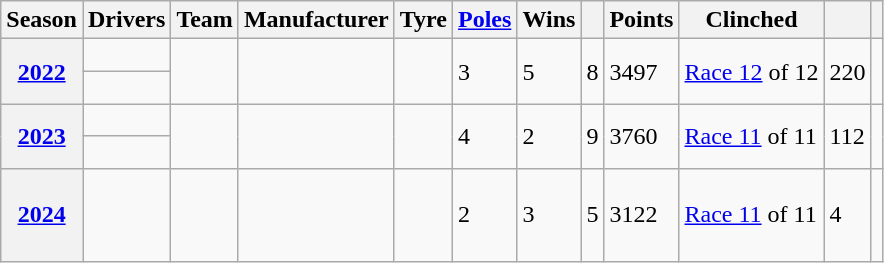<table class="wikitable">
<tr>
<th>Season</th>
<th>Drivers</th>
<th>Team</th>
<th>Manufacturer</th>
<th>Tyre</th>
<th><a href='#'>Poles</a></th>
<th>Wins</th>
<th></th>
<th>Points</th>
<th>Clinched</th>
<th></th>
<th></th>
</tr>
<tr>
<th rowspan="2"><a href='#'>2022</a></th>
<td></td>
<td rowspan="2"></td>
<td rowspan="2"></td>
<td rowspan="2"></td>
<td rowspan="2">3</td>
<td rowspan="2">5</td>
<td rowspan="2">8</td>
<td rowspan="2">3497</td>
<td rowspan="2"><a href='#'>Race 12</a> of 12</td>
<td rowspan="2">220</td>
<td rowspan="2"><br><br></td>
</tr>
<tr>
<td></td>
</tr>
<tr>
<th rowspan="2"><a href='#'>2023</a></th>
<td></td>
<td rowspan="2"></td>
<td rowspan="2"></td>
<td rowspan="2"></td>
<td rowspan="2">4</td>
<td rowspan="2">2</td>
<td rowspan="2">9</td>
<td rowspan="2">3760</td>
<td rowspan="2"><a href='#'>Race 11</a> of 11</td>
<td rowspan="2">112</td>
<td rowspan="2"><br><br></td>
</tr>
<tr>
<td></td>
</tr>
<tr>
<th><a href='#'>2024</a></th>
<td></td>
<td></td>
<td></td>
<td></td>
<td>2</td>
<td>3</td>
<td>5</td>
<td>3122</td>
<td><a href='#'>Race 11</a> of 11</td>
<td>4</td>
<td><br><br><br></td>
</tr>
</table>
